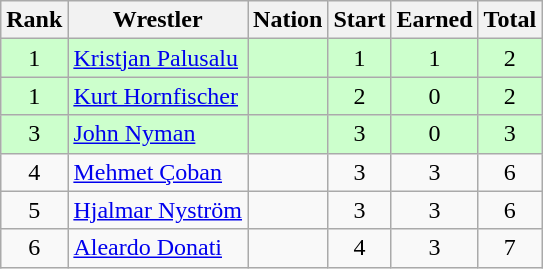<table class="wikitable sortable" style="text-align:center;">
<tr>
<th>Rank</th>
<th>Wrestler</th>
<th>Nation</th>
<th>Start</th>
<th>Earned</th>
<th>Total</th>
</tr>
<tr style="background:#cfc;">
<td>1</td>
<td align=left><a href='#'>Kristjan Palusalu</a></td>
<td align=left></td>
<td>1</td>
<td>1</td>
<td>2</td>
</tr>
<tr style="background:#cfc;">
<td>1</td>
<td align=left><a href='#'>Kurt Hornfischer</a></td>
<td align=left></td>
<td>2</td>
<td>0</td>
<td>2</td>
</tr>
<tr style="background:#cfc;">
<td>3</td>
<td align=left><a href='#'>John Nyman</a></td>
<td align=left></td>
<td>3</td>
<td>0</td>
<td>3</td>
</tr>
<tr>
<td>4</td>
<td align=left><a href='#'>Mehmet Çoban</a></td>
<td align=left></td>
<td>3</td>
<td>3</td>
<td>6</td>
</tr>
<tr>
<td>5</td>
<td align=left><a href='#'>Hjalmar Nyström</a></td>
<td align=left></td>
<td>3</td>
<td>3</td>
<td>6</td>
</tr>
<tr>
<td>6</td>
<td align=left><a href='#'>Aleardo Donati</a></td>
<td align=left></td>
<td>4</td>
<td>3</td>
<td>7</td>
</tr>
</table>
